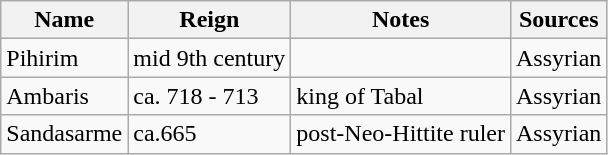<table class="wikitable">
<tr>
<th>Name</th>
<th>Reign</th>
<th>Notes</th>
<th>Sources</th>
</tr>
<tr>
<td>Pihirim</td>
<td>mid 9th century</td>
<td></td>
<td>Assyrian</td>
</tr>
<tr>
<td>Ambaris</td>
<td>ca. 718 - 713</td>
<td>king of Tabal</td>
<td>Assyrian</td>
</tr>
<tr>
<td>Sandasarme</td>
<td>ca.665</td>
<td>post-Neo-Hittite ruler</td>
<td>Assyrian</td>
</tr>
</table>
